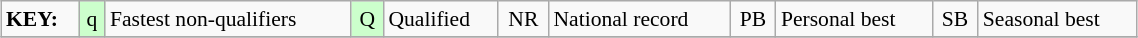<table class="wikitable" style="margin:0.5em auto; font-size:90%;position:relative;" width=60%>
<tr>
<td><strong>KEY:</strong></td>
<td bgcolor=ccffcc align=center>q</td>
<td>Fastest non-qualifiers</td>
<td bgcolor=ccffcc align=center>Q</td>
<td>Qualified</td>
<td align=center>NR</td>
<td>National record</td>
<td align=center>PB</td>
<td>Personal best</td>
<td align=center>SB</td>
<td>Seasonal best</td>
</tr>
<tr>
</tr>
</table>
